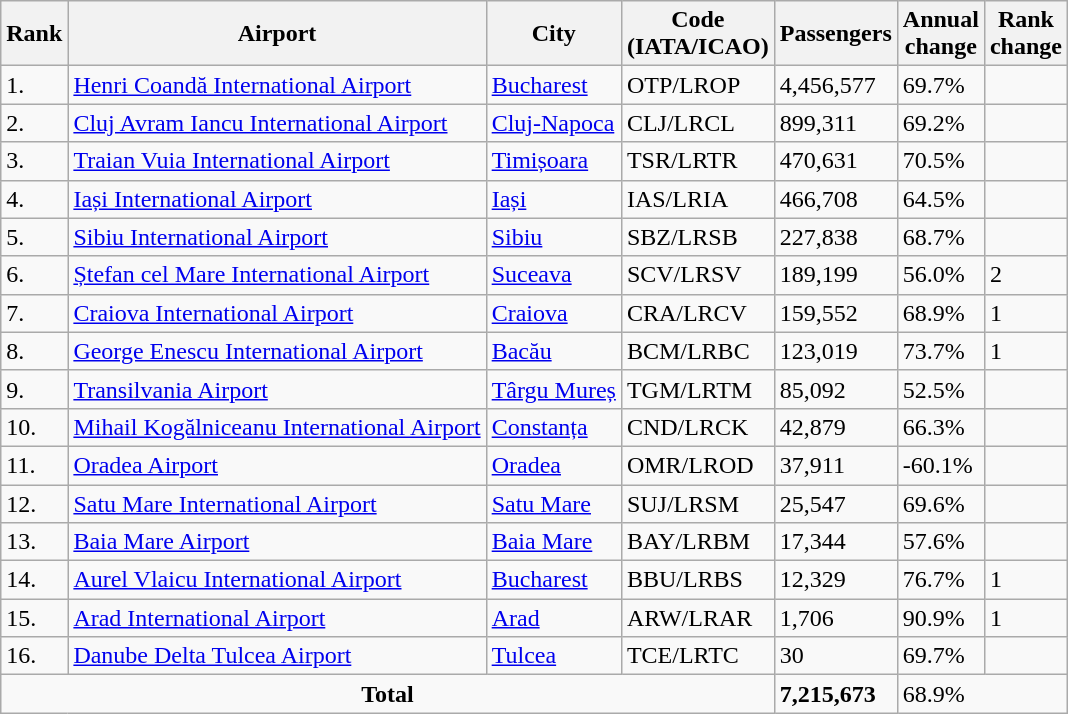<table class="wikitable sortable">
<tr>
<th>Rank</th>
<th>Airport</th>
<th>City</th>
<th>Code<br>(IATA/ICAO)</th>
<th>Passengers</th>
<th>Annual<br>change</th>
<th>Rank<br>change</th>
</tr>
<tr>
<td>1.</td>
<td><a href='#'>Henri Coandă International Airport</a></td>
<td><a href='#'>Bucharest</a></td>
<td>OTP/LROP</td>
<td>4,456,577</td>
<td data-sort-value=-69.7> 69.7%</td>
<td></td>
</tr>
<tr>
<td>2.</td>
<td><a href='#'>Cluj Avram Iancu International Airport</a></td>
<td><a href='#'>Cluj-Napoca</a></td>
<td>CLJ/LRCL</td>
<td>899,311</td>
<td data-sort-value=-69.2> 69.2%</td>
<td></td>
</tr>
<tr>
<td>3.</td>
<td><a href='#'>Traian Vuia International Airport</a></td>
<td><a href='#'>Timișoara</a></td>
<td>TSR/LRTR</td>
<td>470,631</td>
<td data-sort-value=-70.5> 70.5%</td>
<td></td>
</tr>
<tr>
<td>4.</td>
<td><a href='#'>Iași International Airport</a></td>
<td><a href='#'>Iași</a></td>
<td>IAS/LRIA</td>
<td>466,708</td>
<td data-sort-value=-64.5> 64.5%</td>
<td></td>
</tr>
<tr>
<td>5.</td>
<td><a href='#'>Sibiu International Airport</a></td>
<td><a href='#'>Sibiu</a></td>
<td>SBZ/LRSB</td>
<td>227,838</td>
<td data-sort-value=-68.7> 68.7%</td>
<td></td>
</tr>
<tr>
<td>6.</td>
<td><a href='#'>Ștefan cel Mare International Airport</a></td>
<td><a href='#'>Suceava</a></td>
<td>SCV/LRSV</td>
<td>189,199</td>
<td data-sort-value=-56.0> 56.0%</td>
<td>2</td>
</tr>
<tr>
<td>7.</td>
<td><a href='#'>Craiova International Airport</a></td>
<td><a href='#'>Craiova</a></td>
<td>CRA/LRCV</td>
<td>159,552</td>
<td data-sort-value=-68.9> 68.9%</td>
<td>1</td>
</tr>
<tr>
<td>8.</td>
<td><a href='#'>George Enescu International Airport</a></td>
<td><a href='#'>Bacău</a></td>
<td>BCM/LRBC</td>
<td>123,019</td>
<td data-sort-value=-73.7> 73.7%</td>
<td>1</td>
</tr>
<tr>
<td>9.</td>
<td><a href='#'>Transilvania Airport</a></td>
<td><a href='#'>Târgu Mureș</a></td>
<td>TGM/LRTM</td>
<td>85,092</td>
<td data-sort-value=-52.5> 52.5%</td>
<td></td>
</tr>
<tr>
<td>10.</td>
<td><a href='#'>Mihail Kogălniceanu International Airport</a></td>
<td><a href='#'>Constanța</a></td>
<td>CND/LRCK</td>
<td>42,879</td>
<td data-sort-value=-66.3> 66.3%</td>
<td></td>
</tr>
<tr>
<td>11.</td>
<td><a href='#'>Oradea Airport</a></td>
<td><a href='#'>Oradea</a></td>
<td>OMR/LROD</td>
<td>37,911</td>
<td data-sort-value=-60.1> -60.1%</td>
<td></td>
</tr>
<tr>
<td>12.</td>
<td><a href='#'>Satu Mare International Airport</a></td>
<td><a href='#'>Satu Mare</a></td>
<td>SUJ/LRSM</td>
<td>25,547</td>
<td data-sort-value=-69.6> 69.6%</td>
<td></td>
</tr>
<tr>
<td>13.</td>
<td><a href='#'>Baia Mare Airport</a></td>
<td><a href='#'>Baia Mare</a></td>
<td>BAY/LRBM</td>
<td>17,344</td>
<td data-sort-value=-57,6.0> 57.6%</td>
<td></td>
</tr>
<tr>
<td>14.</td>
<td><a href='#'>Aurel Vlaicu International Airport</a></td>
<td><a href='#'>Bucharest</a></td>
<td>BBU/LRBS</td>
<td>12,329</td>
<td data-sort-value=76.7> 76.7%</td>
<td>1</td>
</tr>
<tr>
<td>15.</td>
<td><a href='#'>Arad International Airport</a></td>
<td><a href='#'>Arad</a></td>
<td>ARW/LRAR</td>
<td>1,706</td>
<td data-sort-value=-90.9> 90.9%</td>
<td>1</td>
</tr>
<tr>
<td>16.</td>
<td><a href='#'>Danube Delta Tulcea Airport</a></td>
<td><a href='#'>Tulcea</a></td>
<td>TCE/LRTC</td>
<td>30</td>
<td data-sort-value=-69.7> 69.7%</td>
<td></td>
</tr>
<tr>
<td colspan=4 align=center><strong>Total</strong></td>
<td><strong>7,215,673</strong></td>
<td colspan=2> 68.9%</td>
</tr>
</table>
